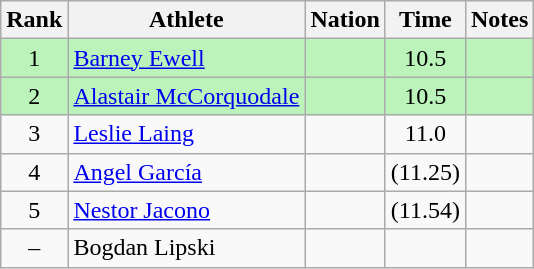<table class="wikitable sortable" style="text-align:center">
<tr>
<th>Rank</th>
<th>Athlete</th>
<th>Nation</th>
<th>Time</th>
<th>Notes</th>
</tr>
<tr bgcolor=#bbf3bb>
<td>1</td>
<td align=left><a href='#'>Barney Ewell</a></td>
<td align=left></td>
<td>10.5</td>
<td></td>
</tr>
<tr bgcolor=#bbf3bb>
<td>2</td>
<td align=left><a href='#'>Alastair McCorquodale</a></td>
<td align=left></td>
<td>10.5</td>
<td></td>
</tr>
<tr>
<td>3</td>
<td align=left><a href='#'>Leslie Laing</a></td>
<td align=left></td>
<td>11.0</td>
<td></td>
</tr>
<tr>
<td>4</td>
<td align=left><a href='#'>Angel García</a></td>
<td align=left></td>
<td>(11.25)</td>
<td></td>
</tr>
<tr>
<td>5</td>
<td align=left><a href='#'>Nestor Jacono</a></td>
<td align=left></td>
<td>(11.54)</td>
<td></td>
</tr>
<tr>
<td data-sort-value=6>–</td>
<td align=left data-sort-value="Lipski, Bogdan">Bogdan Lipski</td>
<td align=left></td>
<td></td>
<td></td>
</tr>
</table>
